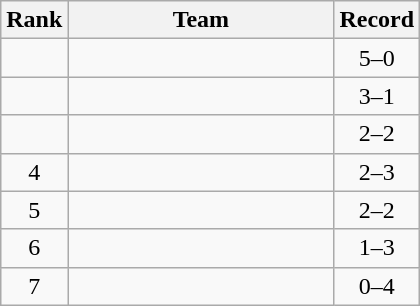<table class=wikitable style="text-align:center;">
<tr>
<th>Rank</th>
<th width=170>Team</th>
<th>Record</th>
</tr>
<tr>
<td></td>
<td align=left></td>
<td align=center>5–0</td>
</tr>
<tr>
<td></td>
<td align=left></td>
<td align=center>3–1</td>
</tr>
<tr>
<td></td>
<td align=left></td>
<td align=center>2–2</td>
</tr>
<tr>
<td>4</td>
<td align=left></td>
<td align=center>2–3</td>
</tr>
<tr>
<td>5</td>
<td align=left></td>
<td align=center>2–2</td>
</tr>
<tr>
<td>6</td>
<td align=left></td>
<td align=center>1–3</td>
</tr>
<tr>
<td>7</td>
<td align=left></td>
<td align=center>0–4</td>
</tr>
</table>
